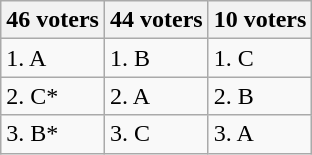<table class="wikitable">
<tr>
<th>46 voters</th>
<th>44 voters</th>
<th>10 voters</th>
</tr>
<tr>
<td>1. A</td>
<td>1. B</td>
<td>1. C</td>
</tr>
<tr>
<td>2. C*</td>
<td>2. A</td>
<td>2. B</td>
</tr>
<tr>
<td>3. B*</td>
<td>3. C</td>
<td>3. A</td>
</tr>
</table>
